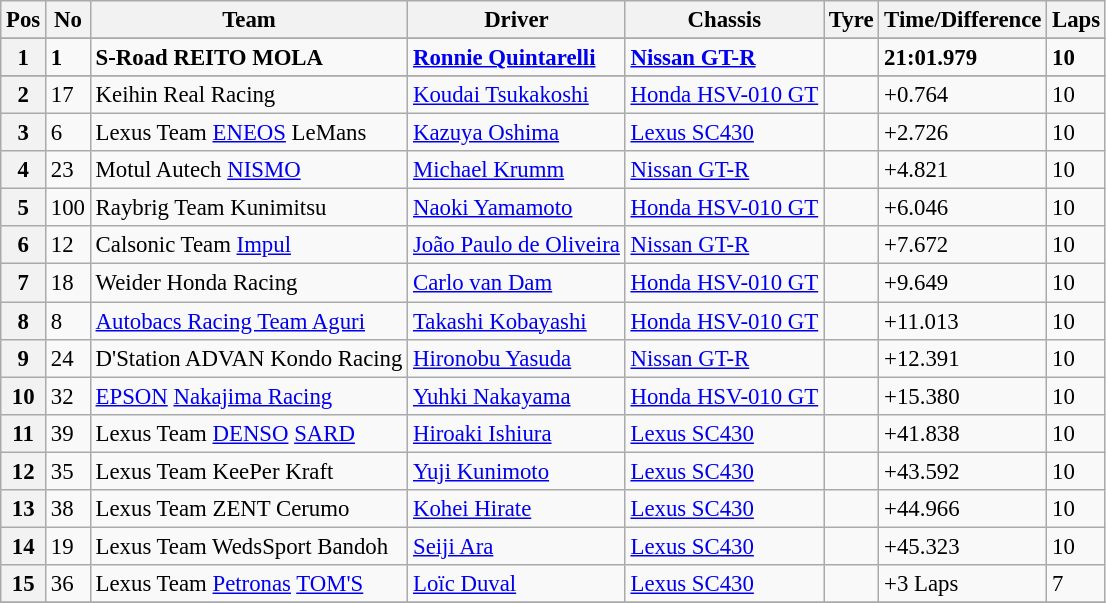<table class="wikitable" style="font-size: 95%;">
<tr>
<th>Pos</th>
<th>No</th>
<th>Team</th>
<th>Driver</th>
<th>Chassis</th>
<th>Tyre</th>
<th>Time/Difference</th>
<th>Laps</th>
</tr>
<tr>
</tr>
<tr style="font-weight:bold">
<th>1</th>
<td>1</td>
<td>S-Road REITO MOLA</td>
<td> <a href='#'>Ronnie Quintarelli</a></td>
<td><a href='#'>Nissan GT-R</a></td>
<td></td>
<td>21:01.979</td>
<td>10</td>
</tr>
<tr style="font-weight:bold">
</tr>
<tr>
<th>2</th>
<td>17</td>
<td>Keihin Real Racing</td>
<td> <a href='#'>Koudai Tsukakoshi</a></td>
<td><a href='#'>Honda HSV-010 GT</a></td>
<td></td>
<td>+0.764</td>
<td>10</td>
</tr>
<tr>
<th>3</th>
<td>6</td>
<td>Lexus Team <a href='#'>ENEOS</a> LeMans</td>
<td> <a href='#'>Kazuya Oshima</a></td>
<td><a href='#'>Lexus SC430</a></td>
<td></td>
<td>+2.726</td>
<td>10</td>
</tr>
<tr>
<th>4</th>
<td>23</td>
<td>Motul Autech <a href='#'>NISMO</a></td>
<td> <a href='#'>Michael Krumm</a></td>
<td><a href='#'>Nissan GT-R</a></td>
<td></td>
<td>+4.821</td>
<td>10</td>
</tr>
<tr>
<th>5</th>
<td>100</td>
<td>Raybrig Team Kunimitsu</td>
<td> <a href='#'>Naoki Yamamoto</a></td>
<td><a href='#'>Honda HSV-010 GT</a></td>
<td></td>
<td>+6.046</td>
<td>10</td>
</tr>
<tr>
<th>6</th>
<td>12</td>
<td>Calsonic Team <a href='#'>Impul</a></td>
<td> <a href='#'>João Paulo de Oliveira</a></td>
<td><a href='#'>Nissan GT-R</a></td>
<td></td>
<td>+7.672</td>
<td>10</td>
</tr>
<tr>
<th>7</th>
<td>18</td>
<td>Weider Honda Racing</td>
<td> <a href='#'>Carlo van Dam</a></td>
<td><a href='#'>Honda HSV-010 GT</a></td>
<td></td>
<td>+9.649</td>
<td>10</td>
</tr>
<tr>
<th>8</th>
<td>8</td>
<td><a href='#'>Autobacs Racing Team Aguri</a></td>
<td> <a href='#'>Takashi Kobayashi</a></td>
<td><a href='#'>Honda HSV-010 GT</a></td>
<td></td>
<td>+11.013</td>
<td>10</td>
</tr>
<tr>
<th>9</th>
<td>24</td>
<td>D'Station ADVAN Kondo Racing</td>
<td> <a href='#'>Hironobu Yasuda</a></td>
<td><a href='#'>Nissan GT-R</a></td>
<td></td>
<td>+12.391</td>
<td>10</td>
</tr>
<tr>
<th>10</th>
<td>32</td>
<td><a href='#'>EPSON</a> <a href='#'>Nakajima Racing</a></td>
<td> <a href='#'>Yuhki Nakayama</a></td>
<td><a href='#'>Honda HSV-010 GT</a></td>
<td></td>
<td>+15.380</td>
<td>10</td>
</tr>
<tr>
<th>11</th>
<td>39</td>
<td>Lexus Team <a href='#'>DENSO</a> <a href='#'>SARD</a></td>
<td> <a href='#'>Hiroaki Ishiura</a></td>
<td><a href='#'>Lexus SC430</a></td>
<td></td>
<td>+41.838</td>
<td>10</td>
</tr>
<tr>
<th>12</th>
<td>35</td>
<td>Lexus Team KeePer Kraft</td>
<td> <a href='#'>Yuji Kunimoto</a></td>
<td><a href='#'>Lexus SC430</a></td>
<td></td>
<td>+43.592</td>
<td>10</td>
</tr>
<tr>
<th>13</th>
<td>38</td>
<td>Lexus Team ZENT Cerumo</td>
<td> <a href='#'>Kohei Hirate</a></td>
<td><a href='#'>Lexus SC430</a></td>
<td></td>
<td>+44.966</td>
<td>10</td>
</tr>
<tr>
<th>14</th>
<td>19</td>
<td>Lexus Team WedsSport Bandoh</td>
<td> <a href='#'>Seiji Ara</a></td>
<td><a href='#'>Lexus SC430</a></td>
<td></td>
<td>+45.323</td>
<td>10</td>
</tr>
<tr>
<th>15</th>
<td>36</td>
<td>Lexus Team <a href='#'>Petronas</a> <a href='#'>TOM'S</a></td>
<td> <a href='#'>Loïc Duval</a></td>
<td><a href='#'>Lexus SC430</a></td>
<td></td>
<td>+3 Laps</td>
<td>7</td>
</tr>
<tr>
</tr>
</table>
